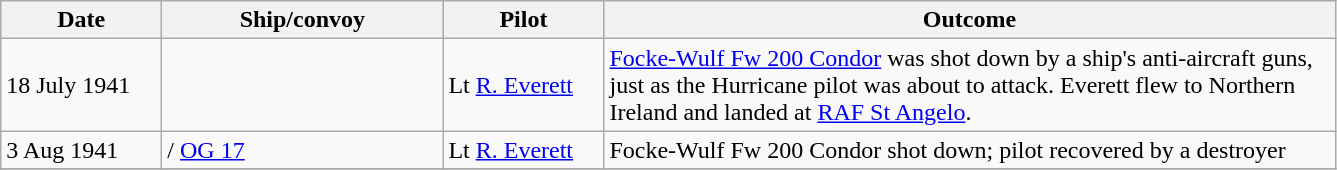<table class="wikitable">
<tr>
<th width="100px">Date</th>
<th width="180px">Ship/convoy</th>
<th width="100px">Pilot</th>
<th width="480px">Outcome</th>
</tr>
<tr>
<td>18 July 1941</td>
<td></td>
<td>Lt <a href='#'>R. Everett</a> </td>
<td><a href='#'>Focke-Wulf Fw 200 Condor</a> was shot down by a ship's anti-aircraft guns, just as the Hurricane pilot was about to attack. Everett flew to Northern Ireland and landed at <a href='#'>RAF St Angelo</a>.</td>
</tr>
<tr>
<td>3 Aug 1941</td>
<td> / <a href='#'>OG 17</a></td>
<td>Lt <a href='#'>R. Everett</a> </td>
<td>Focke-Wulf Fw 200 Condor shot down; pilot recovered by a destroyer</td>
</tr>
<tr>
</tr>
</table>
